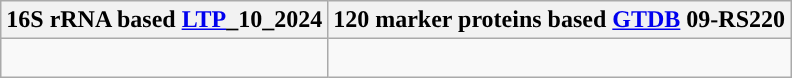<table class="wikitable">
<tr>
<th colspan=1>16S rRNA based <a href='#'>LTP</a>_10_2024</th>
<th colspan=1>120 marker proteins based <a href='#'>GTDB</a> 09-RS220</th>
</tr>
<tr>
<td style="vertical-align:top"><br></td>
<td><br></td>
</tr>
</table>
